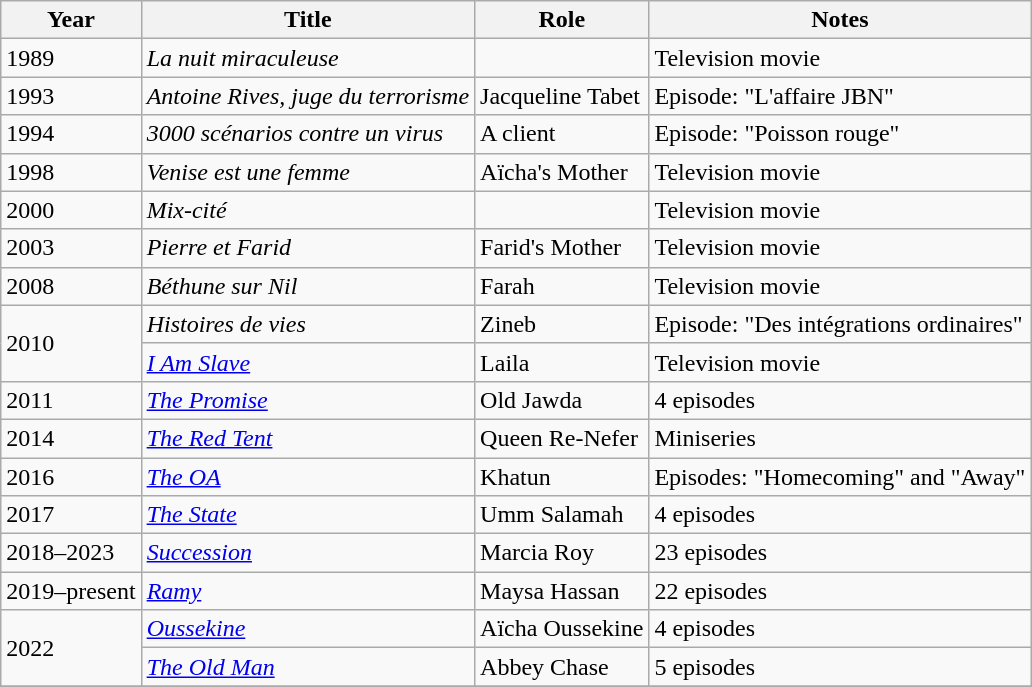<table class="wikitable sortable">
<tr>
<th>Year</th>
<th>Title</th>
<th>Role</th>
<th class=unsortable>Notes</th>
</tr>
<tr>
<td>1989</td>
<td><em>La nuit miraculeuse</em></td>
<td></td>
<td>Television movie</td>
</tr>
<tr>
<td>1993</td>
<td><em>Antoine Rives, juge du terrorisme</em></td>
<td>Jacqueline Tabet</td>
<td>Episode: "L'affaire JBN"</td>
</tr>
<tr>
<td>1994</td>
<td><em>3000 scénarios contre un virus</em></td>
<td>A client</td>
<td>Episode: "Poisson rouge"</td>
</tr>
<tr>
<td>1998</td>
<td><em>Venise est une femme</em></td>
<td>Aïcha's Mother</td>
<td>Television movie</td>
</tr>
<tr>
<td rowspan=1>2000</td>
<td><em>Mix-cité</em></td>
<td></td>
<td>Television movie</td>
</tr>
<tr>
<td rowspan=1>2003</td>
<td><em>Pierre et Farid</em></td>
<td>Farid's Mother</td>
<td>Television movie</td>
</tr>
<tr>
<td rowspan=1>2008</td>
<td><em>Béthune sur Nil</em></td>
<td>Farah</td>
<td>Television movie</td>
</tr>
<tr>
<td rowspan=2>2010</td>
<td><em>Histoires de vies</em></td>
<td>Zineb</td>
<td>Episode: "Des intégrations ordinaires"</td>
</tr>
<tr>
<td><em><a href='#'>I Am Slave</a></em></td>
<td>Laila</td>
<td>Television movie</td>
</tr>
<tr>
<td rowspan=1>2011</td>
<td><em><a href='#'>The Promise</a></em></td>
<td>Old Jawda</td>
<td>4 episodes</td>
</tr>
<tr>
<td>2014</td>
<td><em><a href='#'>The Red Tent</a></em></td>
<td>Queen Re-Nefer</td>
<td>Miniseries</td>
</tr>
<tr>
<td rowspan=1>2016</td>
<td><em><a href='#'>The OA</a></em></td>
<td>Khatun</td>
<td>Episodes: "Homecoming" and "Away"</td>
</tr>
<tr>
<td>2017</td>
<td><em><a href='#'>The State</a></em></td>
<td>Umm Salamah</td>
<td>4 episodes</td>
</tr>
<tr>
<td>2018–2023</td>
<td><em><a href='#'>Succession</a></em></td>
<td>Marcia Roy</td>
<td>23 episodes</td>
</tr>
<tr>
<td>2019–present</td>
<td><em><a href='#'>Ramy</a></em></td>
<td>Maysa Hassan</td>
<td>22 episodes</td>
</tr>
<tr>
<td rowspan="2">2022</td>
<td><em><a href='#'>Oussekine</a></em></td>
<td>Aïcha Oussekine</td>
<td>4 episodes</td>
</tr>
<tr>
<td><em><a href='#'>The Old Man</a></em></td>
<td>Abbey Chase</td>
<td>5 episodes</td>
</tr>
<tr>
</tr>
</table>
